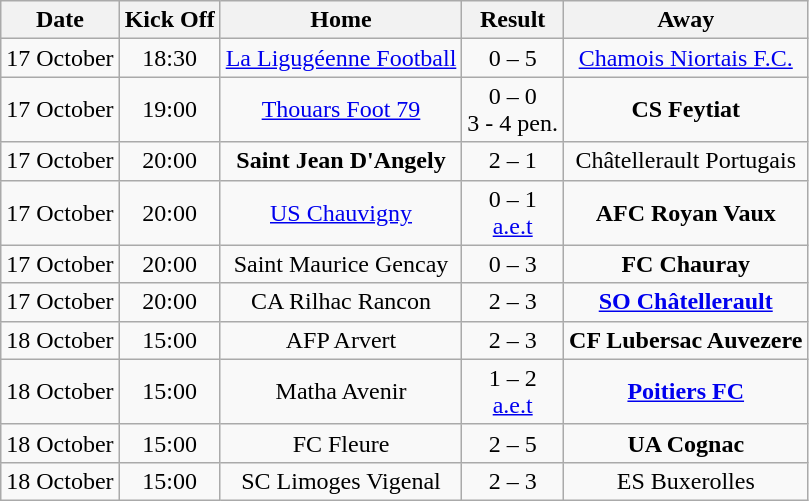<table class="wikitable" style="text-align: center">
<tr>
<th scope="col">Date</th>
<th scope="col">Kick Off</th>
<th scope="col">Home</th>
<th scope="col">Result</th>
<th scope="col">Away</th>
</tr>
<tr>
<td>17 October</td>
<td>18:30</td>
<td><a href='#'>La Ligugéenne Football</a></td>
<td>0 – 5</td>
<td><a href='#'>Chamois Niortais F.C.</a></td>
</tr>
<tr>
<td>17 October</td>
<td>19:00</td>
<td><a href='#'>Thouars Foot 79</a></td>
<td>0 – 0 <br> 3 - 4 pen.</td>
<td><strong>CS Feytiat</strong></td>
</tr>
<tr>
<td>17 October</td>
<td>20:00</td>
<td><strong>Saint Jean D'Angely</strong></td>
<td>2 – 1</td>
<td>Châtellerault Portugais</td>
</tr>
<tr>
<td>17 October</td>
<td>20:00</td>
<td><a href='#'>US Chauvigny</a></td>
<td>0 – 1 <br> <a href='#'>a.e.t</a></td>
<td><strong>AFC Royan Vaux</strong></td>
</tr>
<tr>
<td>17 October</td>
<td>20:00</td>
<td>Saint Maurice Gencay</td>
<td>0 – 3</td>
<td><strong>FC Chauray</strong></td>
</tr>
<tr>
<td>17 October</td>
<td>20:00</td>
<td>CA Rilhac Rancon</td>
<td>2 – 3</td>
<td><strong><a href='#'>SO Châtellerault</a></strong></td>
</tr>
<tr>
<td>18 October</td>
<td>15:00</td>
<td>AFP Arvert</td>
<td>2 – 3</td>
<td><strong>CF Lubersac Auvezere</strong></td>
</tr>
<tr>
<td>18 October</td>
<td>15:00</td>
<td>Matha Avenir</td>
<td>1 – 2 <br> <a href='#'>a.e.t</a></td>
<td><strong><a href='#'>Poitiers FC</a></strong></td>
</tr>
<tr>
<td>18 October</td>
<td>15:00</td>
<td>FC Fleure</td>
<td>2 – 5</td>
<td><strong>UA Cognac</strong></td>
</tr>
<tr>
<td>18 October</td>
<td>15:00</td>
<td>SC Limoges Vigenal</td>
<td>2 – 3</td>
<td>ES Buxerolles</td>
</tr>
</table>
